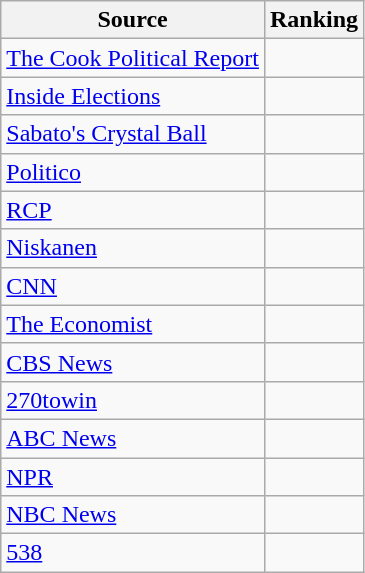<table class="wikitable sortable" style="text-align:center">
<tr>
<th>Source</th>
<th>Ranking</th>
</tr>
<tr>
<td align="left"><a href='#'>The Cook Political Report</a></td>
<td></td>
</tr>
<tr>
<td align="left"><a href='#'>Inside Elections</a></td>
<td></td>
</tr>
<tr>
<td align="left"><a href='#'>Sabato's Crystal Ball</a></td>
<td></td>
</tr>
<tr>
<td align="left"><a href='#'>Politico</a></td>
<td></td>
</tr>
<tr>
<td align="left"><a href='#'>RCP</a></td>
<td></td>
</tr>
<tr>
<td align="left"><a href='#'>Niskanen</a></td>
<td></td>
</tr>
<tr>
<td align="left"><a href='#'>CNN</a></td>
<td></td>
</tr>
<tr>
<td align="left"><a href='#'>The Economist</a></td>
<td></td>
</tr>
<tr>
<td align="left"><a href='#'>CBS News</a></td>
<td></td>
</tr>
<tr>
<td align="left"><a href='#'>270towin</a></td>
<td></td>
</tr>
<tr>
<td align="left"><a href='#'>ABC News</a></td>
<td></td>
</tr>
<tr>
<td align="left"><a href='#'>NPR</a></td>
<td></td>
</tr>
<tr>
<td align="left"><a href='#'>NBC News</a></td>
<td></td>
</tr>
<tr>
<td align="left"><a href='#'>538</a></td>
<td></td>
</tr>
</table>
